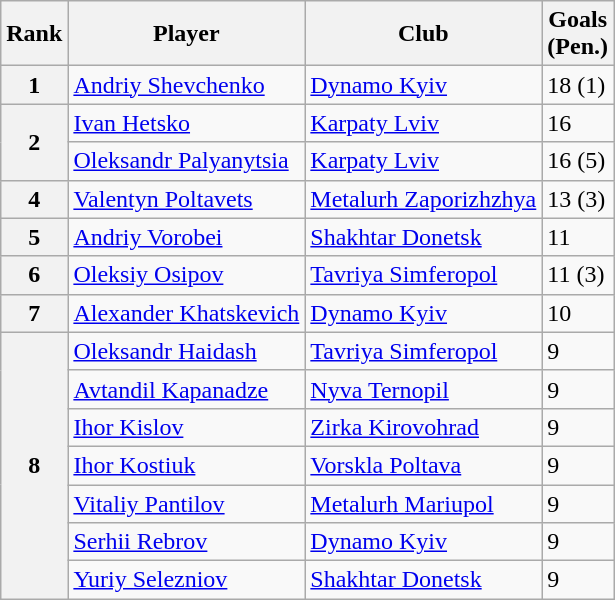<table class="wikitable">
<tr>
<th>Rank</th>
<th>Player</th>
<th>Club</th>
<th>Goals<br>(Pen.)</th>
</tr>
<tr>
<th>1</th>
<td align="left"> <a href='#'>Andriy Shevchenko</a></td>
<td align="left"><a href='#'>Dynamo Kyiv</a></td>
<td>18 (1)</td>
</tr>
<tr>
<th rowspan=2>2</th>
<td align="left"> <a href='#'>Ivan Hetsko</a></td>
<td align="left"><a href='#'>Karpaty Lviv</a></td>
<td>16</td>
</tr>
<tr>
<td align="left"> <a href='#'>Oleksandr Palyanytsia</a></td>
<td align="left"><a href='#'>Karpaty Lviv</a></td>
<td>16 (5)</td>
</tr>
<tr>
<th>4</th>
<td align="left"> <a href='#'>Valentyn Poltavets</a></td>
<td align="left"><a href='#'>Metalurh Zaporizhzhya</a></td>
<td>13 (3)</td>
</tr>
<tr>
<th>5</th>
<td align="left"> <a href='#'>Andriy Vorobei</a></td>
<td align="left"><a href='#'>Shakhtar Donetsk</a></td>
<td>11</td>
</tr>
<tr>
<th>6</th>
<td align="left"> <a href='#'>Oleksiy Osipov</a></td>
<td align="left"><a href='#'>Tavriya Simferopol</a></td>
<td>11 (3)</td>
</tr>
<tr>
<th>7</th>
<td align="left"> <a href='#'>Alexander Khatskevich</a></td>
<td align="left"><a href='#'>Dynamo Kyiv</a></td>
<td>10</td>
</tr>
<tr>
<th rowspan=7>8</th>
<td align="left"> <a href='#'>Oleksandr Haidash</a></td>
<td align="left"><a href='#'>Tavriya Simferopol</a></td>
<td>9</td>
</tr>
<tr>
<td align="left"> <a href='#'>Avtandil Kapanadze</a></td>
<td align="left"><a href='#'>Nyva Ternopil</a></td>
<td>9</td>
</tr>
<tr>
<td align="left"> <a href='#'>Ihor Kislov</a></td>
<td align="left"><a href='#'>Zirka Kirovohrad</a></td>
<td>9</td>
</tr>
<tr>
<td align="left"> <a href='#'>Ihor Kostiuk</a></td>
<td align="left"><a href='#'>Vorskla Poltava</a></td>
<td>9</td>
</tr>
<tr>
<td align="left"> <a href='#'>Vitaliy Pantilov</a></td>
<td align="left"><a href='#'>Metalurh Mariupol</a></td>
<td>9</td>
</tr>
<tr>
<td align="left"> <a href='#'>Serhii Rebrov</a></td>
<td align="left"><a href='#'>Dynamo Kyiv</a></td>
<td>9</td>
</tr>
<tr>
<td align="left"> <a href='#'>Yuriy Selezniov</a></td>
<td align="left"><a href='#'>Shakhtar Donetsk</a></td>
<td>9</td>
</tr>
</table>
